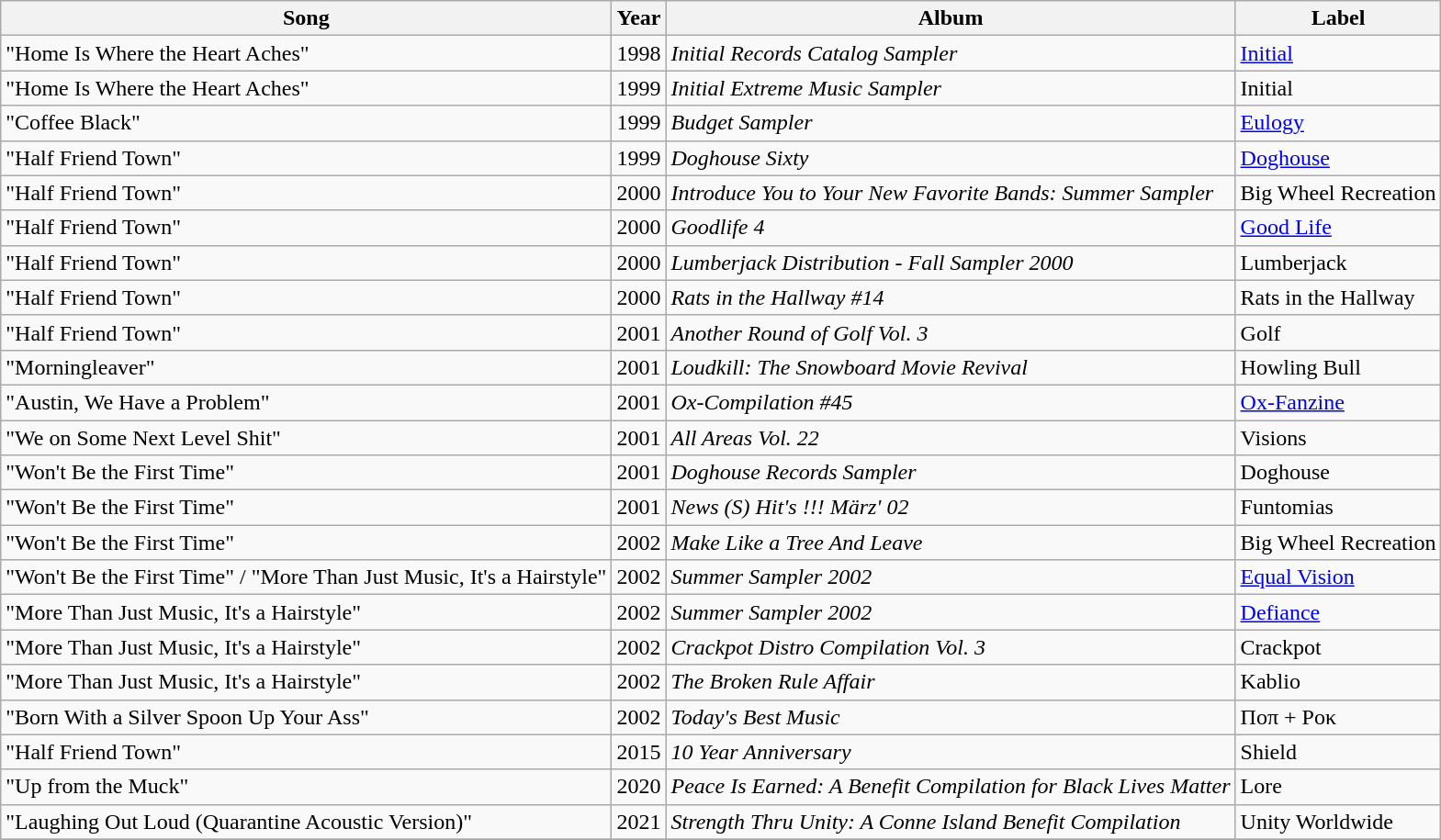<table class="wikitable sortable plainrowheaders">
<tr>
<th scope="col">Song</th>
<th scope="col">Year</th>
<th scope="col">Album</th>
<th>Label</th>
</tr>
<tr>
<td>"Home Is Where the Heart Aches"</td>
<td>1998</td>
<td><em>Initial Records Catalog Sampler</em></td>
<td><a href='#'>Initial</a></td>
</tr>
<tr>
<td>"Home Is Where the Heart Aches"</td>
<td>1999</td>
<td><em>Initial Extreme Music Sampler</em></td>
<td>Initial</td>
</tr>
<tr>
<td>"Coffee Black"</td>
<td>1999</td>
<td><em>Budget Sampler</em></td>
<td><a href='#'>Eulogy</a></td>
</tr>
<tr>
<td>"Half Friend Town"</td>
<td>1999</td>
<td><em>Doghouse Sixty</em></td>
<td><a href='#'>Doghouse</a></td>
</tr>
<tr>
<td>"Half Friend Town"</td>
<td>2000</td>
<td><em>Introduce You to Your New Favorite Bands: Summer Sampler</em></td>
<td>Big Wheel Recreation</td>
</tr>
<tr>
<td>"Half Friend Town"</td>
<td>2000</td>
<td><em>Goodlife 4</em></td>
<td><a href='#'>Good Life</a></td>
</tr>
<tr>
<td>"Half Friend Town"</td>
<td>2000</td>
<td><em>Lumberjack Distribution - Fall Sampler 2000</em></td>
<td>Lumberjack</td>
</tr>
<tr>
<td>"Half Friend Town"</td>
<td>2000</td>
<td><em>Rats in the Hallway #14</em></td>
<td>Rats in the Hallway</td>
</tr>
<tr>
<td>"Half Friend Town"</td>
<td>2001</td>
<td><em>Another Round of Golf Vol. 3</em></td>
<td>Golf</td>
</tr>
<tr>
<td>"Morningleaver"</td>
<td>2001</td>
<td><em>Loudkill: The Snowboard Movie Revival</em></td>
<td>Howling Bull</td>
</tr>
<tr>
<td>"Austin, We Have a Problem"</td>
<td>2001</td>
<td><em>Ox-Compilation #45 </em></td>
<td><a href='#'>Ox-Fanzine</a></td>
</tr>
<tr>
<td>"We on Some Next Level Shit"</td>
<td>2001</td>
<td><em>All Areas Vol. 22</em></td>
<td>Visions</td>
</tr>
<tr>
<td>"Won't Be the First Time"</td>
<td>2001</td>
<td><em>Doghouse Records Sampler </em></td>
<td>Doghouse</td>
</tr>
<tr>
<td>"Won't Be the First Time"</td>
<td>2001</td>
<td><em>News (S) Hit's !!! März' 02</em></td>
<td>Funtomias</td>
</tr>
<tr>
<td>"Won't Be the First Time"</td>
<td>2002</td>
<td><em>Make Like a Tree And Leave</em></td>
<td>Big Wheel Recreation</td>
</tr>
<tr>
<td>"Won't Be the First Time" / "More Than Just Music, It's a Hairstyle"</td>
<td>2002</td>
<td><em>Summer Sampler 2002</em></td>
<td><a href='#'>Equal Vision</a></td>
</tr>
<tr>
<td>"More Than Just Music, It's a Hairstyle"</td>
<td>2002</td>
<td><em>Summer Sampler 2002</em></td>
<td><a href='#'>Defiance</a></td>
</tr>
<tr>
<td>"More Than Just Music, It's a Hairstyle"</td>
<td>2002</td>
<td><em>Crackpot Distro Compilation Vol. 3</em></td>
<td>Crackpot</td>
</tr>
<tr>
<td>"More Than Just Music, It's a Hairstyle"</td>
<td>2002</td>
<td><em>The Broken Rule Affair</em></td>
<td>Kablio</td>
</tr>
<tr>
<td>"Born With a Silver Spoon Up Your Ass"</td>
<td>2002</td>
<td><em>Today's Best Music</em></td>
<td>Ποπ + Ροκ</td>
</tr>
<tr>
<td>"Half Friend Town"</td>
<td>2015</td>
<td><em>10 Year Anniversary</em></td>
<td>Shield</td>
</tr>
<tr>
<td>"Up from the Muck"</td>
<td>2020</td>
<td><em>Peace Is Earned: A Benefit Compilation for Black Lives Matter</em></td>
<td>Lore</td>
</tr>
<tr>
<td>"Laughing Out Loud (Quarantine Acoustic Version)"</td>
<td>2021</td>
<td><em>Strength Thru Unity: A Conne Island Benefit Compilation</em></td>
<td>Unity Worldwide</td>
</tr>
<tr>
</tr>
</table>
